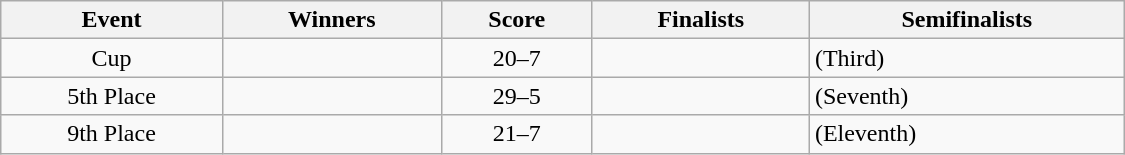<table class="wikitable" width=750 style="text-align: center">
<tr>
<th>Event</th>
<th>Winners</th>
<th>Score</th>
<th>Finalists</th>
<th>Semifinalists</th>
</tr>
<tr>
<td>Cup</td>
<td align=left></td>
<td>20–7</td>
<td align=left></td>
<td align=left> (Third)<br></td>
</tr>
<tr>
<td>5th Place</td>
<td align=left></td>
<td>29–5</td>
<td align=left></td>
<td align=left> (Seventh)<br></td>
</tr>
<tr>
<td>9th Place</td>
<td align=left></td>
<td>21–7</td>
<td align=left></td>
<td align=left> (Eleventh)<br></td>
</tr>
</table>
